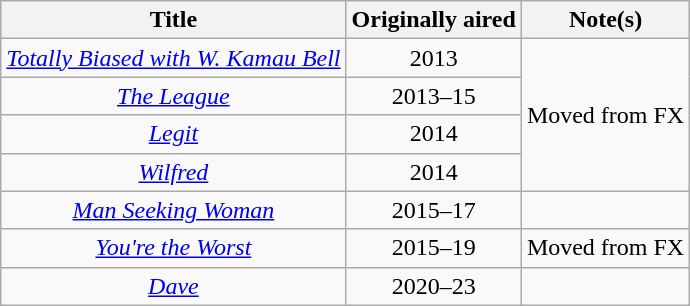<table class="wikitable sortable plainrowheaders table" style="text-align:center;">
<tr>
<th scope="col">Title</th>
<th scope="col">Originally aired</th>
<th scope="col">Note(s)</th>
</tr>
<tr>
<td><em><a href='#'>Totally Biased with W. Kamau Bell</a></em></td>
<td>2013</td>
<td rowspan="4">Moved from FX</td>
</tr>
<tr>
<td><em><a href='#'>The League</a></em></td>
<td>2013–15</td>
</tr>
<tr>
<td><em><a href='#'>Legit</a></em></td>
<td>2014</td>
</tr>
<tr>
<td><em><a href='#'>Wilfred</a></em></td>
<td>2014</td>
</tr>
<tr>
<td><em><a href='#'>Man Seeking Woman</a></em></td>
<td>2015–17</td>
<td></td>
</tr>
<tr>
<td><em><a href='#'>You're the Worst</a></em></td>
<td>2015–19</td>
<td>Moved from FX</td>
</tr>
<tr>
<td><em><a href='#'>Dave</a></em></td>
<td>2020–23</td>
<td></td>
</tr>
</table>
